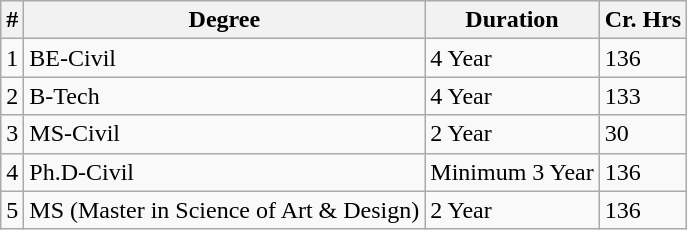<table class="wikitable">
<tr>
<th>#</th>
<th>Degree</th>
<th>Duration</th>
<th>Cr. Hrs</th>
</tr>
<tr>
<td>1</td>
<td>BE-Civil</td>
<td>4 Year</td>
<td>136</td>
</tr>
<tr>
<td>2</td>
<td>B-Tech</td>
<td>4 Year</td>
<td>133</td>
</tr>
<tr>
<td>3</td>
<td>MS-Civil</td>
<td>2 Year</td>
<td>30</td>
</tr>
<tr>
<td>4</td>
<td>Ph.D-Civil</td>
<td>Minimum 3 Year</td>
<td>136</td>
</tr>
<tr>
<td>5</td>
<td>MS (Master in Science of Art & Design)</td>
<td>2 Year</td>
<td>136</td>
</tr>
</table>
